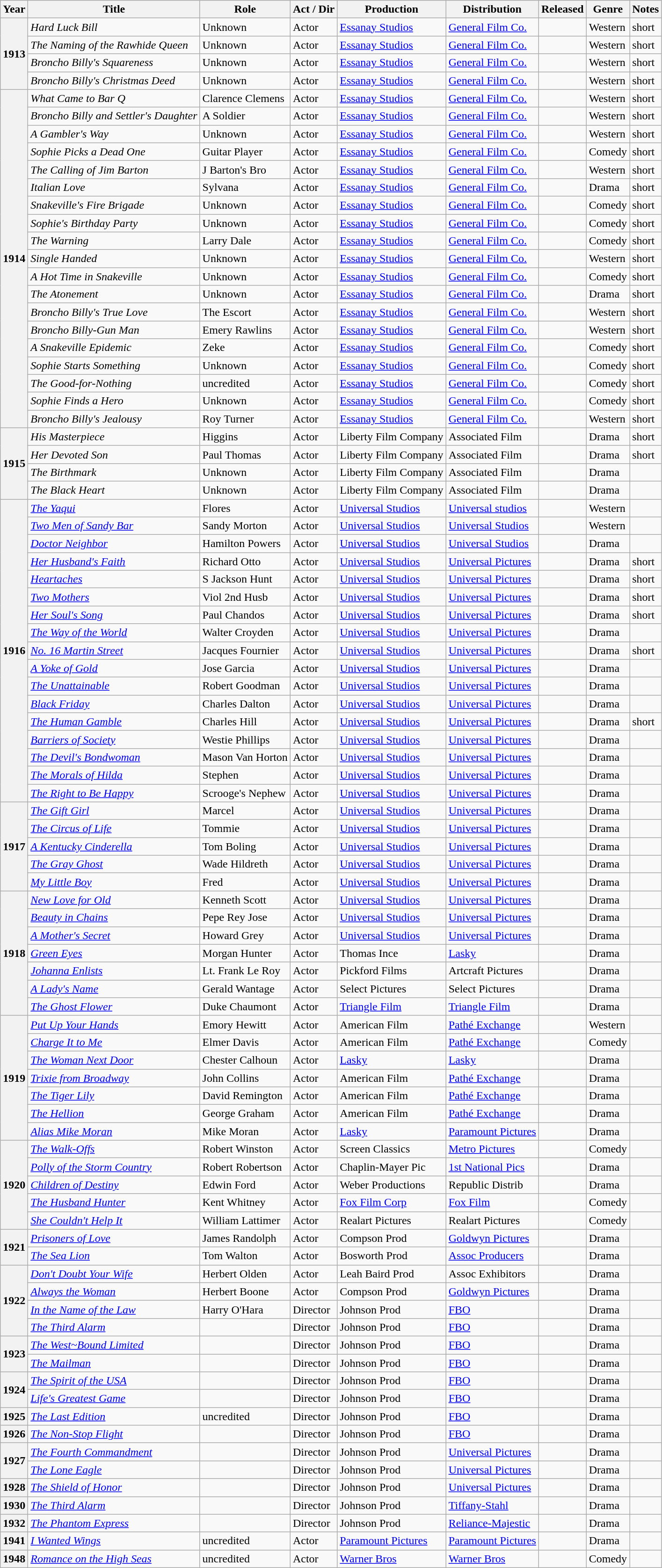<table class="wikitable sortable">
<tr>
<th>Year</th>
<th>Title</th>
<th>Role</th>
<th>Act / Dir</th>
<th>Production</th>
<th>Distribution</th>
<th>Released</th>
<th>Genre</th>
<th>Notes</th>
</tr>
<tr>
<th scope="rowgroup" rowspan="4">1913</th>
<td><em>Hard Luck Bill</em></td>
<td>Unknown</td>
<td>Actor</td>
<td><a href='#'>Essanay Studios</a></td>
<td><a href='#'>General Film Co.</a></td>
<td></td>
<td>Western</td>
<td>short</td>
</tr>
<tr>
<td><em>The Naming of the Rawhide Queen</em></td>
<td>Unknown</td>
<td>Actor</td>
<td><a href='#'>Essanay Studios</a></td>
<td><a href='#'>General Film Co.</a></td>
<td></td>
<td>Western</td>
<td>short</td>
</tr>
<tr>
<td><em>Broncho Billy's Squareness</em></td>
<td>Unknown</td>
<td>Actor</td>
<td><a href='#'>Essanay Studios</a></td>
<td><a href='#'>General Film Co.</a></td>
<td></td>
<td>Western</td>
<td>short</td>
</tr>
<tr>
<td><em>Broncho Billy's Christmas Deed</em></td>
<td>Unknown</td>
<td>Actor</td>
<td><a href='#'>Essanay Studios</a></td>
<td><a href='#'>General Film Co.</a></td>
<td></td>
<td>Western</td>
<td>short</td>
</tr>
<tr>
<th scope="rowgroup" rowspan="19">1914</th>
<td><em>What Came to Bar Q</em></td>
<td>Clarence Clemens</td>
<td>Actor</td>
<td><a href='#'>Essanay Studios</a></td>
<td><a href='#'>General Film Co.</a></td>
<td></td>
<td>Western</td>
<td>short</td>
</tr>
<tr>
<td><em>Broncho Billy and Settler's Daughter</em></td>
<td>A Soldier</td>
<td>Actor</td>
<td><a href='#'>Essanay Studios</a></td>
<td><a href='#'>General Film Co.</a></td>
<td></td>
<td>Western</td>
<td>short</td>
</tr>
<tr>
<td><em>A Gambler's Way</em></td>
<td>Unknown</td>
<td>Actor</td>
<td><a href='#'>Essanay Studios</a></td>
<td><a href='#'>General Film Co.</a></td>
<td></td>
<td>Western</td>
<td>short</td>
</tr>
<tr>
<td><em>Sophie Picks a Dead One</em></td>
<td>Guitar Player</td>
<td>Actor</td>
<td><a href='#'>Essanay Studios</a></td>
<td><a href='#'>General Film Co.</a></td>
<td></td>
<td>Comedy</td>
<td>short</td>
</tr>
<tr>
<td><em>The Calling of Jim Barton</em></td>
<td>J Barton's Bro</td>
<td>Actor</td>
<td><a href='#'>Essanay Studios</a></td>
<td><a href='#'>General Film Co.</a></td>
<td></td>
<td>Western</td>
<td>short</td>
</tr>
<tr>
<td><em>Italian Love</em></td>
<td>Sylvana</td>
<td>Actor</td>
<td><a href='#'>Essanay Studios</a></td>
<td><a href='#'>General Film Co.</a></td>
<td></td>
<td>Drama</td>
<td>short</td>
</tr>
<tr>
<td><em>Snakeville's Fire Brigade</em></td>
<td>Unknown</td>
<td>Actor</td>
<td><a href='#'>Essanay Studios</a></td>
<td><a href='#'>General Film Co.</a></td>
<td></td>
<td>Comedy</td>
<td>short</td>
</tr>
<tr>
<td><em>Sophie's Birthday Party</em></td>
<td>Unknown</td>
<td>Actor</td>
<td><a href='#'>Essanay Studios</a></td>
<td><a href='#'>General Film Co.</a></td>
<td></td>
<td>Comedy</td>
<td>short</td>
</tr>
<tr>
<td><em>The Warning</em></td>
<td>Larry Dale</td>
<td>Actor</td>
<td><a href='#'>Essanay Studios</a></td>
<td><a href='#'>General Film Co.</a></td>
<td></td>
<td>Comedy</td>
<td>short</td>
</tr>
<tr>
<td><em>Single Handed</em></td>
<td>Unknown</td>
<td>Actor</td>
<td><a href='#'>Essanay Studios</a></td>
<td><a href='#'>General Film Co.</a></td>
<td></td>
<td>Western</td>
<td>short</td>
</tr>
<tr>
<td><em>A Hot Time in Snakeville</em></td>
<td>Unknown</td>
<td>Actor</td>
<td><a href='#'>Essanay Studios</a></td>
<td><a href='#'>General Film Co.</a></td>
<td></td>
<td>Comedy</td>
<td>short</td>
</tr>
<tr>
<td><em>The Atonement</em></td>
<td>Unknown</td>
<td>Actor</td>
<td><a href='#'>Essanay Studios</a></td>
<td><a href='#'>General Film Co.</a></td>
<td></td>
<td>Drama</td>
<td>short</td>
</tr>
<tr>
<td><em>Broncho Billy's True Love</em></td>
<td>The Escort</td>
<td>Actor</td>
<td><a href='#'>Essanay Studios</a></td>
<td><a href='#'>General Film Co.</a></td>
<td></td>
<td>Western</td>
<td>short</td>
</tr>
<tr>
<td><em>Broncho Billy-Gun Man</em></td>
<td>Emery Rawlins</td>
<td>Actor</td>
<td><a href='#'>Essanay Studios</a></td>
<td><a href='#'>General Film Co.</a></td>
<td></td>
<td>Western</td>
<td>short</td>
</tr>
<tr>
<td><em>A Snakeville Epidemic</em></td>
<td>Zeke</td>
<td>Actor</td>
<td><a href='#'>Essanay Studios</a></td>
<td><a href='#'>General Film Co.</a></td>
<td></td>
<td>Comedy</td>
<td>short</td>
</tr>
<tr>
<td><em>Sophie Starts Something</em></td>
<td>Unknown</td>
<td>Actor</td>
<td><a href='#'>Essanay Studios</a></td>
<td><a href='#'>General Film Co.</a></td>
<td></td>
<td>Comedy</td>
<td>short</td>
</tr>
<tr>
<td><em>The Good-for-Nothing</em></td>
<td>uncredited</td>
<td>Actor</td>
<td><a href='#'>Essanay Studios</a></td>
<td><a href='#'>General Film Co.</a></td>
<td></td>
<td>Comedy</td>
<td>short</td>
</tr>
<tr>
<td><em>Sophie Finds a Hero</em></td>
<td>Unknown</td>
<td>Actor</td>
<td><a href='#'>Essanay Studios</a></td>
<td><a href='#'>General Film Co.</a></td>
<td></td>
<td>Comedy</td>
<td>short</td>
</tr>
<tr>
<td><em>Broncho Billy's Jealousy</em></td>
<td>Roy Turner</td>
<td>Actor</td>
<td><a href='#'>Essanay Studios</a></td>
<td><a href='#'>General Film Co.</a></td>
<td></td>
<td>Western</td>
<td>short</td>
</tr>
<tr>
<th scope="rowgroup" rowspan="4">1915</th>
<td><em>His Masterpiece</em></td>
<td>Higgins</td>
<td>Actor</td>
<td>Liberty Film Company</td>
<td>Associated Film</td>
<td></td>
<td>Drama</td>
<td>short</td>
</tr>
<tr>
<td><em>Her Devoted Son</em></td>
<td>Paul Thomas</td>
<td>Actor</td>
<td>Liberty Film Company</td>
<td>Associated Film</td>
<td></td>
<td>Drama</td>
<td>short</td>
</tr>
<tr>
<td><em>The Birthmark</em></td>
<td>Unknown</td>
<td>Actor</td>
<td>Liberty Film Company</td>
<td>Associated Film</td>
<td></td>
<td>Drama</td>
<td></td>
</tr>
<tr>
<td><em>The Black Heart</em></td>
<td>Unknown</td>
<td>Actor</td>
<td>Liberty Film Company</td>
<td>Associated Film</td>
<td></td>
<td>Drama</td>
<td></td>
</tr>
<tr>
<th scope="rowgroup" rowspan="17">1916</th>
<td><em><a href='#'>The Yaqui</a></em></td>
<td>Flores</td>
<td>Actor</td>
<td><a href='#'>Universal Studios</a></td>
<td><a href='#'>Universal studios</a></td>
<td></td>
<td>Western</td>
<td></td>
</tr>
<tr>
<td><em><a href='#'>Two Men of Sandy Bar</a></em></td>
<td>Sandy Morton</td>
<td>Actor</td>
<td><a href='#'>Universal Studios</a></td>
<td><a href='#'>Universal Studios</a></td>
<td></td>
<td>Western</td>
<td></td>
</tr>
<tr>
<td><em><a href='#'>Doctor Neighbor</a></em></td>
<td>Hamilton Powers</td>
<td>Actor</td>
<td><a href='#'>Universal Studios</a></td>
<td><a href='#'>Universal Studios</a></td>
<td></td>
<td>Drama</td>
<td></td>
</tr>
<tr>
<td><em><a href='#'>Her Husband's Faith</a></em></td>
<td>Richard Otto</td>
<td>Actor</td>
<td><a href='#'>Universal Studios</a></td>
<td><a href='#'>Universal Pictures</a></td>
<td></td>
<td>Drama</td>
<td>short</td>
</tr>
<tr>
<td><em><a href='#'>Heartaches</a></em></td>
<td>S Jackson Hunt</td>
<td>Actor</td>
<td><a href='#'>Universal Studios</a></td>
<td><a href='#'>Universal Pictures</a></td>
<td></td>
<td>Drama</td>
<td>short</td>
</tr>
<tr>
<td><em><a href='#'>Two Mothers</a></em></td>
<td>Viol 2nd Husb</td>
<td>Actor</td>
<td><a href='#'>Universal Studios</a></td>
<td><a href='#'>Universal Pictures</a></td>
<td></td>
<td>Drama</td>
<td>short</td>
</tr>
<tr>
<td><em><a href='#'>Her Soul's Song</a></em></td>
<td>Paul Chandos</td>
<td>Actor</td>
<td><a href='#'>Universal Studios</a></td>
<td><a href='#'>Universal Pictures</a></td>
<td></td>
<td>Drama</td>
<td>short</td>
</tr>
<tr>
<td><em><a href='#'>The Way of the World</a></em></td>
<td>Walter Croyden</td>
<td>Actor</td>
<td><a href='#'>Universal Studios</a></td>
<td><a href='#'>Universal Pictures</a></td>
<td></td>
<td>Drama</td>
<td></td>
</tr>
<tr>
<td><em><a href='#'>No. 16 Martin Street</a></em></td>
<td>Jacques Fournier</td>
<td>Actor</td>
<td><a href='#'>Universal Studios</a></td>
<td><a href='#'>Universal Pictures</a></td>
<td></td>
<td>Drama</td>
<td>short</td>
</tr>
<tr>
<td><em><a href='#'>A Yoke of Gold</a></em></td>
<td>Jose Garcia</td>
<td>Actor</td>
<td><a href='#'>Universal Studios</a></td>
<td><a href='#'>Universal Pictures</a></td>
<td></td>
<td>Drama</td>
<td></td>
</tr>
<tr>
<td><em><a href='#'>The Unattainable</a></em></td>
<td>Robert Goodman</td>
<td>Actor</td>
<td><a href='#'>Universal Studios</a></td>
<td><a href='#'>Universal Pictures</a></td>
<td></td>
<td>Drama</td>
<td></td>
</tr>
<tr>
<td><em><a href='#'>Black Friday</a></em></td>
<td>Charles Dalton</td>
<td>Actor</td>
<td><a href='#'>Universal Studios</a></td>
<td><a href='#'>Universal Pictures</a></td>
<td></td>
<td>Drama</td>
<td></td>
</tr>
<tr>
<td><em><a href='#'>The Human Gamble</a></em></td>
<td>Charles Hill</td>
<td>Actor</td>
<td><a href='#'>Universal Studios</a></td>
<td><a href='#'>Universal Pictures</a></td>
<td></td>
<td>Drama</td>
<td>short</td>
</tr>
<tr>
<td><em><a href='#'>Barriers of Society</a></em></td>
<td>Westie Phillips</td>
<td>Actor</td>
<td><a href='#'>Universal Studios</a></td>
<td><a href='#'>Universal Pictures</a></td>
<td></td>
<td>Drama</td>
<td></td>
</tr>
<tr>
<td><em><a href='#'>The Devil's Bondwoman</a></em></td>
<td>Mason Van Horton</td>
<td>Actor</td>
<td><a href='#'>Universal Studios</a></td>
<td><a href='#'>Universal Pictures</a></td>
<td></td>
<td>Drama</td>
<td></td>
</tr>
<tr>
<td><em><a href='#'>The Morals of Hilda</a></em></td>
<td>Stephen</td>
<td>Actor</td>
<td><a href='#'>Universal Studios</a></td>
<td><a href='#'>Universal Pictures</a></td>
<td></td>
<td>Drama</td>
<td></td>
</tr>
<tr>
<td><em><a href='#'>The Right to Be Happy</a></em></td>
<td>Scrooge's Nephew</td>
<td>Actor</td>
<td><a href='#'>Universal Studios</a></td>
<td><a href='#'>Universal Pictures</a></td>
<td></td>
<td>Drama</td>
<td></td>
</tr>
<tr>
<th scope="rowgroup" rowspan="5">1917</th>
<td><em><a href='#'>The Gift Girl</a></em></td>
<td>Marcel</td>
<td>Actor</td>
<td><a href='#'>Universal Studios</a></td>
<td><a href='#'>Universal Pictures</a></td>
<td></td>
<td>Drama</td>
<td></td>
</tr>
<tr>
<td><em><a href='#'>The Circus of Life</a></em></td>
<td>Tommie</td>
<td>Actor</td>
<td><a href='#'>Universal Studios</a></td>
<td><a href='#'>Universal Pictures</a></td>
<td></td>
<td>Drama</td>
<td></td>
</tr>
<tr>
<td><em><a href='#'>A Kentucky Cinderella</a></em></td>
<td>Tom Boling</td>
<td>Actor</td>
<td><a href='#'>Universal Studios</a></td>
<td><a href='#'>Universal Pictures</a></td>
<td></td>
<td>Drama</td>
<td></td>
</tr>
<tr>
<td><em><a href='#'>The Gray Ghost</a></em></td>
<td>Wade Hildreth</td>
<td>Actor</td>
<td><a href='#'>Universal Studios</a></td>
<td><a href='#'>Universal Pictures</a></td>
<td></td>
<td>Drama</td>
<td></td>
</tr>
<tr>
<td><em><a href='#'>My Little Boy</a></em></td>
<td>Fred</td>
<td>Actor</td>
<td><a href='#'>Universal Studios</a></td>
<td><a href='#'>Universal Pictures</a></td>
<td></td>
<td>Drama</td>
<td></td>
</tr>
<tr>
<th scope="rowgroup" rowspan="7">1918</th>
<td><em><a href='#'>New Love for Old</a></em></td>
<td>Kenneth Scott</td>
<td>Actor</td>
<td><a href='#'>Universal Studios</a></td>
<td><a href='#'>Universal Pictures</a></td>
<td></td>
<td>Drama</td>
<td></td>
</tr>
<tr>
<td><em><a href='#'>Beauty in Chains</a></em></td>
<td>Pepe Rey Jose</td>
<td>Actor</td>
<td><a href='#'>Universal Studios</a></td>
<td><a href='#'>Universal Pictures</a></td>
<td></td>
<td>Drama</td>
<td></td>
</tr>
<tr>
<td><em><a href='#'>A Mother's Secret</a></em></td>
<td>Howard Grey</td>
<td>Actor</td>
<td><a href='#'>Universal Studios</a></td>
<td><a href='#'>Universal Pictures</a></td>
<td></td>
<td>Drama</td>
<td></td>
</tr>
<tr>
<td><em><a href='#'>Green Eyes</a></em></td>
<td>Morgan Hunter</td>
<td>Actor</td>
<td>Thomas Ince</td>
<td><a href='#'>Lasky</a></td>
<td></td>
<td>Drama</td>
<td></td>
</tr>
<tr>
<td><em><a href='#'>Johanna Enlists</a></em></td>
<td>Lt. Frank Le Roy</td>
<td>Actor</td>
<td>Pickford Films</td>
<td>Artcraft Pictures</td>
<td></td>
<td>Drama</td>
<td></td>
</tr>
<tr>
<td><em><a href='#'>A Lady's Name</a></em></td>
<td>Gerald Wantage</td>
<td>Actor</td>
<td>Select Pictures</td>
<td>Select Pictures</td>
<td></td>
<td>Drama</td>
<td></td>
</tr>
<tr>
<td><em><a href='#'>The Ghost Flower</a></em></td>
<td>Duke Chaumont</td>
<td>Actor</td>
<td><a href='#'>Triangle Film</a></td>
<td><a href='#'>Triangle Film</a></td>
<td></td>
<td>Drama</td>
<td></td>
</tr>
<tr>
<th scope="rowgroup" rowspan="7">1919</th>
<td><em><a href='#'>Put Up Your Hands</a></em></td>
<td>Emory Hewitt</td>
<td>Actor</td>
<td>American Film</td>
<td><a href='#'>Pathé Exchange</a></td>
<td></td>
<td>Western</td>
<td></td>
</tr>
<tr>
<td><em><a href='#'>Charge It to Me</a></em></td>
<td>Elmer Davis</td>
<td>Actor</td>
<td>American Film</td>
<td><a href='#'>Pathé Exchange</a></td>
<td></td>
<td>Comedy</td>
<td></td>
</tr>
<tr>
<td><em><a href='#'>The Woman Next Door</a></em></td>
<td>Chester Calhoun</td>
<td>Actor</td>
<td><a href='#'>Lasky</a></td>
<td><a href='#'>Lasky</a></td>
<td></td>
<td>Drama</td>
<td></td>
</tr>
<tr>
<td><em><a href='#'>Trixie from Broadway</a></em></td>
<td>John Collins</td>
<td>Actor</td>
<td>American Film</td>
<td><a href='#'>Pathé Exchange</a></td>
<td></td>
<td>Drama</td>
<td></td>
</tr>
<tr>
<td><em><a href='#'>The Tiger Lily</a></em></td>
<td>David Remington</td>
<td>Actor</td>
<td>American Film</td>
<td><a href='#'>Pathé Exchange</a></td>
<td></td>
<td>Drama</td>
<td></td>
</tr>
<tr>
<td><em><a href='#'>The Hellion</a></em></td>
<td>George Graham</td>
<td>Actor</td>
<td>American Film</td>
<td><a href='#'>Pathé Exchange</a></td>
<td></td>
<td>Drama</td>
<td></td>
</tr>
<tr>
<td><em><a href='#'>Alias Mike Moran</a></em></td>
<td>Mike Moran</td>
<td>Actor</td>
<td><a href='#'>Lasky</a></td>
<td><a href='#'>Paramount Pictures</a></td>
<td></td>
<td>Drama</td>
<td></td>
</tr>
<tr>
<th scope="rowgroup" rowspan="5">1920</th>
<td><em><a href='#'>The Walk-Offs</a></em></td>
<td>Robert Winston</td>
<td>Actor</td>
<td>Screen Classics</td>
<td><a href='#'>Metro Pictures</a></td>
<td></td>
<td>Comedy</td>
<td></td>
</tr>
<tr>
<td><em><a href='#'>Polly of the Storm Country</a></em></td>
<td>Robert Robertson</td>
<td>Actor</td>
<td>Chaplin-Mayer Pic</td>
<td><a href='#'>1st National Pics</a></td>
<td></td>
<td>Drama</td>
<td></td>
</tr>
<tr>
<td><em><a href='#'>Children of Destiny</a></em></td>
<td>Edwin Ford</td>
<td>Actor</td>
<td>Weber Productions</td>
<td>Republic Distrib</td>
<td></td>
<td>Drama</td>
<td></td>
</tr>
<tr>
<td><em><a href='#'>The Husband Hunter</a></em></td>
<td>Kent Whitney</td>
<td>Actor</td>
<td><a href='#'>Fox Film Corp</a></td>
<td><a href='#'>Fox Film</a></td>
<td></td>
<td>Comedy</td>
<td></td>
</tr>
<tr>
<td><em><a href='#'>She Couldn't Help It</a></em></td>
<td>William Lattimer</td>
<td>Actor</td>
<td>Realart Pictures</td>
<td>Realart Pictures</td>
<td></td>
<td>Comedy</td>
<td></td>
</tr>
<tr>
<th scope="rowgroup" rowspan="2">1921</th>
<td><em><a href='#'>Prisoners of Love</a></em></td>
<td>James Randolph</td>
<td>Actor</td>
<td>Compson Prod</td>
<td><a href='#'>Goldwyn Pictures</a></td>
<td></td>
<td>Drama</td>
<td></td>
</tr>
<tr>
<td><em><a href='#'>The Sea Lion</a></em></td>
<td>Tom Walton</td>
<td>Actor</td>
<td>Bosworth Prod</td>
<td><a href='#'>Assoc Producers</a></td>
<td></td>
<td>Drama</td>
<td></td>
</tr>
<tr>
<th scope="rowgroup" rowspan="4">1922</th>
<td><em><a href='#'>Don't Doubt Your Wife</a></em></td>
<td>Herbert Olden</td>
<td>Actor</td>
<td>Leah Baird Prod</td>
<td>Assoc Exhibitors</td>
<td></td>
<td>Drama</td>
<td></td>
</tr>
<tr>
<td><em><a href='#'>Always the Woman</a></em></td>
<td>Herbert Boone</td>
<td>Actor</td>
<td>Compson Prod</td>
<td><a href='#'>Goldwyn Pictures</a></td>
<td></td>
<td>Drama</td>
<td></td>
</tr>
<tr>
<td><em><a href='#'>In the Name of the Law</a></em></td>
<td>Harry O'Hara</td>
<td>Director</td>
<td>Johnson Prod</td>
<td><a href='#'>FBO</a></td>
<td></td>
<td>Drama</td>
<td></td>
</tr>
<tr>
<td><em><a href='#'>The Third Alarm</a></em></td>
<td></td>
<td>Director</td>
<td>Johnson Prod</td>
<td><a href='#'>FBO</a></td>
<td></td>
<td>Drama</td>
<td></td>
</tr>
<tr>
<th scope="rowgroup" rowspan="2">1923</th>
<td><em><a href='#'>The West~Bound Limited</a></em></td>
<td></td>
<td>Director</td>
<td>Johnson Prod</td>
<td><a href='#'>FBO</a></td>
<td></td>
<td>Drama</td>
<td></td>
</tr>
<tr>
<td><em><a href='#'>The Mailman</a></em></td>
<td></td>
<td>Director</td>
<td>Johnson Prod</td>
<td><a href='#'>FBO</a></td>
<td></td>
<td>Drama</td>
<td></td>
</tr>
<tr>
<th scope="rowgroup" rowspan="2">1924</th>
<td><em><a href='#'>The Spirit of the USA</a></em></td>
<td></td>
<td>Director</td>
<td>Johnson Prod</td>
<td><a href='#'>FBO</a></td>
<td></td>
<td>Drama</td>
<td></td>
</tr>
<tr>
<td><em><a href='#'>Life's Greatest Game</a></em></td>
<td></td>
<td>Director</td>
<td>Johnson Prod</td>
<td><a href='#'>FBO</a></td>
<td></td>
<td>Drama</td>
<td></td>
</tr>
<tr>
<th scope="row">1925</th>
<td><em><a href='#'>The Last Edition</a></em></td>
<td>uncredited</td>
<td>Director</td>
<td>Johnson Prod</td>
<td><a href='#'>FBO</a></td>
<td></td>
<td>Drama</td>
<td></td>
</tr>
<tr>
<th scope="row">1926</th>
<td><em><a href='#'>The Non-Stop Flight</a></em></td>
<td></td>
<td>Director</td>
<td>Johnson Prod</td>
<td><a href='#'>FBO</a></td>
<td></td>
<td>Drama</td>
<td></td>
</tr>
<tr>
<th scope="rowgroup" rowspan="2">1927</th>
<td><em><a href='#'>The Fourth Commandment</a></em></td>
<td></td>
<td>Director</td>
<td>Johnson Prod</td>
<td><a href='#'>Universal Pictures</a></td>
<td></td>
<td>Drama</td>
<td></td>
</tr>
<tr>
<td><em><a href='#'>The Lone Eagle</a></em></td>
<td></td>
<td>Director</td>
<td>Johnson Prod</td>
<td><a href='#'>Universal Pictures</a></td>
<td></td>
<td>Drama</td>
<td></td>
</tr>
<tr>
<th scope="row">1928</th>
<td><em><a href='#'>The Shield of Honor</a></em></td>
<td></td>
<td>Director</td>
<td>Johnson Prod</td>
<td><a href='#'>Universal Pictures</a></td>
<td></td>
<td>Drama</td>
<td></td>
</tr>
<tr>
<th scope="row">1930</th>
<td><em><a href='#'>The Third Alarm</a></em></td>
<td></td>
<td>Director</td>
<td>Johnson Prod</td>
<td><a href='#'>Tiffany-Stahl</a></td>
<td></td>
<td>Drama</td>
<td></td>
</tr>
<tr>
<th scope="row">1932</th>
<td><em><a href='#'>The Phantom Express</a></em></td>
<td></td>
<td>Director</td>
<td>Johnson Prod</td>
<td><a href='#'>Reliance-Majestic</a></td>
<td></td>
<td>Drama</td>
<td></td>
</tr>
<tr>
<th scope="row">1941</th>
<td><em><a href='#'>I Wanted Wings</a></em></td>
<td>uncredited</td>
<td>Actor</td>
<td><a href='#'>Paramount Pictures</a></td>
<td><a href='#'>Paramount Pictures</a></td>
<td></td>
<td>Drama</td>
<td></td>
</tr>
<tr>
<th scope="row">1948</th>
<td><em><a href='#'>Romance on the High Seas</a></em></td>
<td>uncredited</td>
<td>Actor</td>
<td><a href='#'>Warner Bros</a></td>
<td><a href='#'>Warner Bros</a></td>
<td></td>
<td>Comedy</td>
<td></td>
</tr>
</table>
